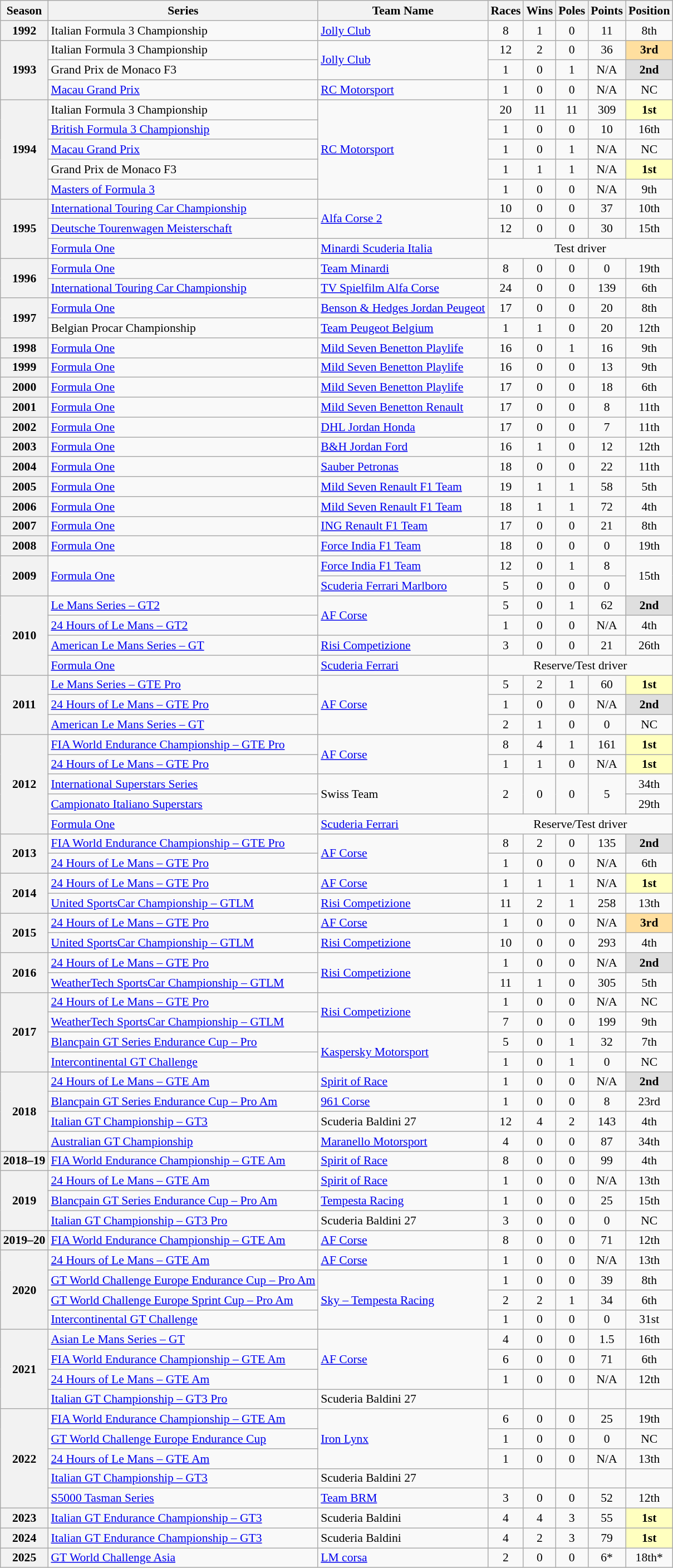<table class="wikitable" style="font-size: 90%; text-align:center">
<tr>
<th>Season</th>
<th>Series</th>
<th>Team Name</th>
<th>Races</th>
<th>Wins</th>
<th>Poles</th>
<th>Points</th>
<th>Position</th>
</tr>
<tr>
<th style="text-align:center;"><strong>1992</strong></th>
<td align=left>Italian Formula 3 Championship</td>
<td align=left><a href='#'>Jolly Club</a></td>
<td style="text-align:center;">8</td>
<td style="text-align:center;">1</td>
<td style="text-align:center;">0</td>
<td style="text-align:center;">11</td>
<td style="text-align:center;">8th</td>
</tr>
<tr>
<th style="text-align:center;" rowspan="3"><strong>1993</strong></th>
<td align=left>Italian Formula 3 Championship</td>
<td rowspan="2" align=left><a href='#'>Jolly Club</a></td>
<td style="text-align:center;">12</td>
<td style="text-align:center;">2</td>
<td style="text-align:center;">0</td>
<td style="text-align:center;">36</td>
<td style="text-align:center; background:#ffdf9f;"><strong>3rd</strong></td>
</tr>
<tr>
<td align=left>Grand Prix de Monaco F3</td>
<td style="text-align:center;">1</td>
<td style="text-align:center;">0</td>
<td style="text-align:center;">1</td>
<td style="text-align:center;">N/A</td>
<td style="text-align:center; background:#dfdfdf;"><strong>2nd</strong></td>
</tr>
<tr>
<td align=left><a href='#'>Macau Grand Prix</a></td>
<td align=left><a href='#'>RC Motorsport</a></td>
<td style="text-align:center;">1</td>
<td style="text-align:center;">0</td>
<td style="text-align:center;">0</td>
<td style="text-align:center;">N/A</td>
<td style="text-align:center;">NC</td>
</tr>
<tr>
<th style="text-align:center;" rowspan="5"><strong>1994</strong></th>
<td align=left>Italian Formula 3 Championship</td>
<td rowspan=5 align=left><a href='#'>RC Motorsport</a></td>
<td style="text-align:center;">20</td>
<td style="text-align:center;">11</td>
<td style="text-align:center;">11</td>
<td style="text-align:center;">309</td>
<td style="text-align:center; background:#ffffbf;"><strong>1st</strong></td>
</tr>
<tr>
<td align=left><a href='#'>British Formula 3 Championship</a></td>
<td style="text-align:center;">1</td>
<td style="text-align:center;">0</td>
<td style="text-align:center;">0</td>
<td style="text-align:center;">10</td>
<td style="text-align:center;">16th</td>
</tr>
<tr>
<td align=left><a href='#'>Macau Grand Prix</a></td>
<td style="text-align:center;">1</td>
<td style="text-align:center;">0</td>
<td style="text-align:center;">1</td>
<td style="text-align:center;">N/A</td>
<td style="text-align:center;">NC</td>
</tr>
<tr>
<td align=left>Grand Prix de Monaco F3</td>
<td style="text-align:center;">1</td>
<td style="text-align:center;">1</td>
<td style="text-align:center;">1</td>
<td style="text-align:center;">N/A</td>
<td style="text-align:center; background:#ffffbf;"><strong>1st</strong></td>
</tr>
<tr>
<td align=left><a href='#'>Masters of Formula 3</a></td>
<td style="text-align:center;">1</td>
<td style="text-align:center;">0</td>
<td style="text-align:center;">0</td>
<td style="text-align:center;">N/A</td>
<td style="text-align:center;">9th</td>
</tr>
<tr>
<th rowspan="3" style="text-align:center;"><strong>1995</strong></th>
<td align=left><a href='#'>International Touring Car Championship</a></td>
<td rowspan=2 align=left><a href='#'>Alfa Corse 2</a></td>
<td style="text-align:center;">10</td>
<td style="text-align:center;">0</td>
<td style="text-align:center;">0</td>
<td style="text-align:center;">37</td>
<td style="text-align:center;">10th</td>
</tr>
<tr>
<td align=left><a href='#'>Deutsche Tourenwagen Meisterschaft</a></td>
<td style="text-align:center;">12</td>
<td style="text-align:center;">0</td>
<td style="text-align:center;">0</td>
<td style="text-align:center;">30</td>
<td style="text-align:center;">15th</td>
</tr>
<tr>
<td align=left><a href='#'>Formula One</a></td>
<td align=left><a href='#'>Minardi Scuderia Italia</a></td>
<td colspan="5">Test driver</td>
</tr>
<tr>
<th style="text-align:center;" rowspan="2"><strong>1996</strong></th>
<td align=left><a href='#'>Formula One</a></td>
<td align=left><a href='#'>Team Minardi</a></td>
<td style="text-align:center;">8</td>
<td style="text-align:center;">0</td>
<td style="text-align:center;">0</td>
<td style="text-align:center;">0</td>
<td style="text-align:center;">19th</td>
</tr>
<tr>
<td align=left><a href='#'>International Touring Car Championship</a></td>
<td align=left><a href='#'>TV Spielfilm Alfa Corse</a></td>
<td style="text-align:center;">24</td>
<td style="text-align:center;">0</td>
<td style="text-align:center;">0</td>
<td style="text-align:center;">139</td>
<td style="text-align:center;">6th</td>
</tr>
<tr>
<th style="text-align:center;" rowspan="2"><strong>1997</strong></th>
<td align=left><a href='#'>Formula One</a></td>
<td align=left nowrap><a href='#'>Benson & Hedges Jordan Peugeot</a></td>
<td style="text-align:center;">17</td>
<td style="text-align:center;">0</td>
<td style="text-align:center;">0</td>
<td style="text-align:center;">20</td>
<td style="text-align:center;">8th</td>
</tr>
<tr>
<td align=left>Belgian Procar Championship</td>
<td align=left><a href='#'>Team Peugeot Belgium</a></td>
<td style="text-align:center;">1</td>
<td style="text-align:center;">1</td>
<td style="text-align:center;">0</td>
<td style="text-align:center;">20</td>
<td style="text-align:center;">12th</td>
</tr>
<tr>
<th style="text-align:center;"><strong>1998</strong></th>
<td align=left><a href='#'>Formula One</a></td>
<td align=left><a href='#'>Mild Seven Benetton Playlife</a></td>
<td style="text-align:center;">16</td>
<td style="text-align:center;">0</td>
<td style="text-align:center;">1</td>
<td style="text-align:center;">16</td>
<td style="text-align:center;">9th</td>
</tr>
<tr>
<th style="text-align:center;"><strong>1999</strong></th>
<td align=left><a href='#'>Formula One</a></td>
<td align=left><a href='#'>Mild Seven Benetton Playlife</a></td>
<td style="text-align:center;">16</td>
<td style="text-align:center;">0</td>
<td style="text-align:center;">0</td>
<td style="text-align:center;">13</td>
<td style="text-align:center;">9th</td>
</tr>
<tr>
<th style="text-align:center;"><strong>2000</strong></th>
<td align=left><a href='#'>Formula One</a></td>
<td align=left><a href='#'>Mild Seven Benetton Playlife</a></td>
<td style="text-align:center;">17</td>
<td style="text-align:center;">0</td>
<td style="text-align:center;">0</td>
<td style="text-align:center;">18</td>
<td style="text-align:center;">6th</td>
</tr>
<tr>
<th style="text-align:center;"><strong>2001</strong></th>
<td align=left><a href='#'>Formula One</a></td>
<td align=left><a href='#'>Mild Seven Benetton Renault</a></td>
<td style="text-align:center;">17</td>
<td style="text-align:center;">0</td>
<td style="text-align:center;">0</td>
<td style="text-align:center;">8</td>
<td style="text-align:center;">11th</td>
</tr>
<tr>
<th style="text-align:center;"><strong>2002</strong></th>
<td align=left><a href='#'>Formula One</a></td>
<td align=left><a href='#'>DHL Jordan Honda</a></td>
<td style="text-align:center;">17</td>
<td style="text-align:center;">0</td>
<td style="text-align:center;">0</td>
<td style="text-align:center;">7</td>
<td style="text-align:center;">11th</td>
</tr>
<tr>
<th style="text-align:center;"><strong>2003</strong></th>
<td align=left><a href='#'>Formula One</a></td>
<td align=left><a href='#'>B&H Jordan Ford</a></td>
<td style="text-align:center;">16</td>
<td style="text-align:center;">1</td>
<td style="text-align:center;">0</td>
<td style="text-align:center;">12</td>
<td style="text-align:center;">12th</td>
</tr>
<tr>
<th style="text-align:center;"><strong>2004</strong></th>
<td align=left><a href='#'>Formula One</a></td>
<td align=left><a href='#'>Sauber Petronas</a></td>
<td style="text-align:center;">18</td>
<td style="text-align:center;">0</td>
<td style="text-align:center;">0</td>
<td style="text-align:center;">22</td>
<td style="text-align:center;">11th</td>
</tr>
<tr>
<th style="text-align:center;"><strong>2005</strong></th>
<td align=left><a href='#'>Formula One</a></td>
<td align=left><a href='#'>Mild Seven Renault F1 Team</a></td>
<td style="text-align:center;">19</td>
<td style="text-align:center;">1</td>
<td style="text-align:center;">1</td>
<td style="text-align:center;">58</td>
<td style="text-align:center;">5th</td>
</tr>
<tr>
<th style="text-align:center;"><strong>2006</strong></th>
<td align=left><a href='#'>Formula One</a></td>
<td align=left><a href='#'>Mild Seven Renault F1 Team</a></td>
<td style="text-align:center;">18</td>
<td style="text-align:center;">1</td>
<td style="text-align:center;">1</td>
<td style="text-align:center;">72</td>
<td style="text-align:center;">4th</td>
</tr>
<tr>
<th style="text-align:center;"><strong>2007</strong></th>
<td align=left><a href='#'>Formula One</a></td>
<td align=left><a href='#'>ING Renault F1 Team</a></td>
<td style="text-align:center;">17</td>
<td style="text-align:center;">0</td>
<td style="text-align:center;">0</td>
<td style="text-align:center;">21</td>
<td style="text-align:center;">8th</td>
</tr>
<tr>
<th style="text-align:center;"><strong>2008</strong></th>
<td align=left><a href='#'>Formula One</a></td>
<td align=left><a href='#'>Force India F1 Team</a></td>
<td style="text-align:center;">18</td>
<td style="text-align:center;">0</td>
<td style="text-align:center;">0</td>
<td style="text-align:center;">0</td>
<td style="text-align:center;">19th</td>
</tr>
<tr>
<th style="text-align:center;" rowspan="2"><strong>2009</strong></th>
<td rowspan=2 align=left><a href='#'>Formula One</a></td>
<td align=left><a href='#'>Force India F1 Team</a></td>
<td style="text-align:center;">12</td>
<td style="text-align:center;">0</td>
<td style="text-align:center;">1</td>
<td style="text-align:center;">8</td>
<td style="text-align:center;" rowspan="2">15th</td>
</tr>
<tr>
<td align=left><a href='#'>Scuderia Ferrari Marlboro</a></td>
<td style="text-align:center;">5</td>
<td style="text-align:center;">0</td>
<td style="text-align:center;">0</td>
<td style="text-align:center;">0</td>
</tr>
<tr>
<th rowspan="4" style="text-align:center;"><strong>2010</strong></th>
<td align=left><a href='#'>Le Mans Series – GT2</a></td>
<td rowspan=2 align=left><a href='#'>AF Corse</a></td>
<td style="text-align:center;">5</td>
<td style="text-align:center;">0</td>
<td style="text-align:center;">1</td>
<td style="text-align:center;">62</td>
<td style="text-align:center; background:#dfdfdf;"><strong>2nd</strong></td>
</tr>
<tr>
<td align=left><a href='#'>24 Hours of Le Mans – GT2</a></td>
<td style="text-align:center;">1</td>
<td>0</td>
<td>0</td>
<td>N/A</td>
<td style="text-align:center;">4th</td>
</tr>
<tr>
<td align=left><a href='#'>American Le Mans Series – GT</a></td>
<td align=left><a href='#'>Risi Competizione</a></td>
<td>3</td>
<td>0</td>
<td>0</td>
<td>21</td>
<td>26th</td>
</tr>
<tr>
<td align=left><a href='#'>Formula One</a></td>
<td align=left><a href='#'>Scuderia Ferrari</a></td>
<td colspan="5">Reserve/Test driver</td>
</tr>
<tr>
<th rowspan="3" style="text-align:center;"><strong>2011</strong></th>
<td align=left><a href='#'>Le Mans Series – GTE Pro</a></td>
<td rowspan="3" align=left><a href='#'>AF Corse</a></td>
<td style="text-align:center;">5</td>
<td style="text-align:center;">2</td>
<td style="text-align:center;">1</td>
<td style="text-align:center;">60</td>
<td style="text-align:center; background:#ffffbf;"><strong>1st</strong></td>
</tr>
<tr>
<td align=left><a href='#'>24 Hours of Le Mans – GTE Pro</a></td>
<td style="text-align:center;">1</td>
<td>0</td>
<td>0</td>
<td>N/A</td>
<td style="text-align:center; background:#dfdfdf;"><strong>2nd</strong></td>
</tr>
<tr>
<td align=left><a href='#'>American Le Mans Series – GT</a></td>
<td>2</td>
<td>1</td>
<td>0</td>
<td>0</td>
<td>NC</td>
</tr>
<tr>
<th rowspan="5" style="text-align:center;"><strong>2012</strong></th>
<td align=left><a href='#'>FIA World Endurance Championship – GTE Pro</a></td>
<td rowspan="2" align=left><a href='#'>AF Corse</a></td>
<td style="text-align:center;">8</td>
<td style="text-align:center;">4</td>
<td style="text-align:center;">1</td>
<td style="text-align:center;">161</td>
<td style="text-align:center; background:#ffffbf;"><strong>1st</strong></td>
</tr>
<tr>
<td align=left><a href='#'>24 Hours of Le Mans – GTE Pro</a></td>
<td style="text-align:center;">1</td>
<td>1</td>
<td>0</td>
<td>N/A</td>
<td style="text-align:center; background:#ffffbf;"><strong>1st</strong></td>
</tr>
<tr>
<td align=left><a href='#'>International Superstars Series</a></td>
<td rowspan="2" align=left>Swiss Team</td>
<td rowspan="2" style="text-align:center;">2</td>
<td rowspan="2" style="text-align:center;">0</td>
<td rowspan="2" style="text-align:center;">0</td>
<td rowspan="2" style="text-align:center;">5</td>
<td style="text-align:center;">34th</td>
</tr>
<tr>
<td align=left><a href='#'>Campionato Italiano Superstars</a></td>
<td>29th</td>
</tr>
<tr>
<td align=left><a href='#'>Formula One</a></td>
<td align=left><a href='#'>Scuderia Ferrari</a></td>
<td colspan="5">Reserve/Test driver</td>
</tr>
<tr>
<th rowspan="2" style="text-align:center;"><strong>2013</strong></th>
<td align=left><a href='#'>FIA World Endurance Championship – GTE Pro</a></td>
<td rowspan="2" align=left><a href='#'>AF Corse</a></td>
<td style="text-align:center;">8</td>
<td style="text-align:center;">2</td>
<td style="text-align:center;">0</td>
<td style="text-align:center;">135</td>
<td style="text-align:center; background:#dfdfdf;"><strong>2nd</strong></td>
</tr>
<tr>
<td align=left><a href='#'>24 Hours of Le Mans – GTE Pro</a></td>
<td style="text-align:center;">1</td>
<td>0</td>
<td>0</td>
<td>N/A</td>
<td style="text-align:center;">6th</td>
</tr>
<tr>
<th rowspan="2">2014</th>
<td align=left><a href='#'>24 Hours of Le Mans – GTE Pro</a></td>
<td align=left><a href='#'>AF Corse</a></td>
<td>1</td>
<td>1</td>
<td>1</td>
<td>N/A</td>
<td style="text-align:center; background:#ffffbf;"><strong>1st</strong></td>
</tr>
<tr>
<td align=left><a href='#'>United SportsCar Championship – GTLM</a></td>
<td align=left><a href='#'>Risi Competizione</a></td>
<td>11</td>
<td>2</td>
<td>1</td>
<td>258</td>
<td>13th</td>
</tr>
<tr>
<th rowspan="2">2015</th>
<td align=left><a href='#'>24 Hours of Le Mans – GTE Pro</a></td>
<td align=left><a href='#'>AF Corse</a></td>
<td>1</td>
<td>0</td>
<td>0</td>
<td>N/A</td>
<td style="text-align:center; background:#ffdf9f;"><strong>3rd</strong></td>
</tr>
<tr>
<td align=left><a href='#'>United SportsCar Championship – GTLM</a></td>
<td align=left><a href='#'>Risi Competizione</a></td>
<td>10</td>
<td>0</td>
<td>0</td>
<td>293</td>
<td>4th</td>
</tr>
<tr>
<th rowspan="2">2016</th>
<td align=left><a href='#'>24 Hours of Le Mans – GTE Pro</a></td>
<td rowspan="2" align=left><a href='#'>Risi Competizione</a></td>
<td>1</td>
<td>0</td>
<td>0</td>
<td>N/A</td>
<td style="text-align:center; background:#dfdfdf;"><strong>2nd</strong></td>
</tr>
<tr>
<td align=left><a href='#'>WeatherTech SportsCar Championship – GTLM</a></td>
<td>11</td>
<td>1</td>
<td>0</td>
<td>305</td>
<td>5th</td>
</tr>
<tr>
<th rowspan="4">2017</th>
<td align=left><a href='#'>24 Hours of Le Mans – GTE Pro</a></td>
<td rowspan="2" align=left><a href='#'>Risi Competizione</a></td>
<td>1</td>
<td>0</td>
<td>0</td>
<td>N/A</td>
<td>NC</td>
</tr>
<tr>
<td align=left><a href='#'>WeatherTech SportsCar Championship – GTLM</a></td>
<td>7</td>
<td>0</td>
<td>0</td>
<td>199</td>
<td>9th</td>
</tr>
<tr>
<td align=left><a href='#'>Blancpain GT Series Endurance Cup – Pro</a></td>
<td rowspan="2" align="left"><a href='#'>Kaspersky Motorsport</a></td>
<td>5</td>
<td>0</td>
<td>1</td>
<td>32</td>
<td>7th</td>
</tr>
<tr>
<td align=left><a href='#'>Intercontinental GT Challenge</a></td>
<td>1</td>
<td>0</td>
<td>1</td>
<td>0</td>
<td>NC</td>
</tr>
<tr>
<th rowspan="4">2018</th>
<td align=left><a href='#'>24 Hours of Le Mans – GTE Am</a></td>
<td align=left><a href='#'>Spirit of Race</a></td>
<td>1</td>
<td>0</td>
<td>0</td>
<td>N/A</td>
<td style="text-align:center; background:#dfdfdf;"><strong>2nd</strong></td>
</tr>
<tr>
<td align=left><a href='#'>Blancpain GT Series Endurance Cup – Pro Am</a></td>
<td align=left><a href='#'>961 Corse</a></td>
<td>1</td>
<td>0</td>
<td>0</td>
<td>8</td>
<td>23rd</td>
</tr>
<tr>
<td align=left><a href='#'>Italian GT Championship – GT3</a></td>
<td align=left>Scuderia Baldini 27</td>
<td>12</td>
<td>4</td>
<td>2</td>
<td>143</td>
<td>4th</td>
</tr>
<tr>
<td align=left><a href='#'>Australian GT Championship</a></td>
<td align=left><a href='#'>Maranello Motorsport</a></td>
<td>4</td>
<td>0</td>
<td>0</td>
<td>87</td>
<td>34th</td>
</tr>
<tr>
<th>2018–19</th>
<td align=left><a href='#'>FIA World Endurance Championship – GTE Am</a></td>
<td align=left><a href='#'>Spirit of Race</a></td>
<td>8</td>
<td>0</td>
<td>0</td>
<td>99</td>
<td>4th</td>
</tr>
<tr>
<th rowspan="3">2019</th>
<td align=left><a href='#'>24 Hours of Le Mans – GTE Am</a></td>
<td align=left><a href='#'>Spirit of Race</a></td>
<td>1</td>
<td>0</td>
<td>0</td>
<td>N/A</td>
<td>13th</td>
</tr>
<tr>
<td align=left><a href='#'>Blancpain GT Series Endurance Cup – Pro Am</a></td>
<td align=left><a href='#'>Tempesta Racing</a></td>
<td>1</td>
<td>0</td>
<td>0</td>
<td>25</td>
<td>15th</td>
</tr>
<tr>
<td align=left><a href='#'>Italian GT Championship – GT3 Pro</a></td>
<td align=left>Scuderia Baldini 27</td>
<td>3</td>
<td>0</td>
<td>0</td>
<td>0</td>
<td>NC</td>
</tr>
<tr>
<th nowrap>2019–20</th>
<td align=left nowrap><a href='#'>FIA World Endurance Championship – GTE Am</a></td>
<td align=left><a href='#'>AF Corse</a></td>
<td>8</td>
<td>0</td>
<td>0</td>
<td>71</td>
<td>12th</td>
</tr>
<tr>
<th rowspan="4">2020</th>
<td align=left><a href='#'>24 Hours of Le Mans – GTE Am</a></td>
<td align=left><a href='#'>AF Corse</a></td>
<td>1</td>
<td>0</td>
<td>0</td>
<td>N/A</td>
<td>13th</td>
</tr>
<tr>
<td align=left nowrap><a href='#'>GT World Challenge Europe Endurance Cup – Pro Am</a></td>
<td rowspan="3" align="left"><a href='#'>Sky – Tempesta Racing</a></td>
<td>1</td>
<td>0</td>
<td>0</td>
<td>39</td>
<td>8th</td>
</tr>
<tr>
<td align=left><a href='#'>GT World Challenge Europe Sprint Cup – Pro Am</a></td>
<td>2</td>
<td>2</td>
<td>1</td>
<td>34</td>
<td>6th</td>
</tr>
<tr>
<td align=left><a href='#'>Intercontinental GT Challenge</a></td>
<td>1</td>
<td>0</td>
<td>0</td>
<td>0</td>
<td>31st</td>
</tr>
<tr>
<th rowspan="4">2021</th>
<td align=left><a href='#'>Asian Le Mans Series – GT</a></td>
<td rowspan="3" align=left><a href='#'>AF Corse</a></td>
<td>4</td>
<td>0</td>
<td>0</td>
<td>1.5</td>
<td>16th</td>
</tr>
<tr>
<td align=left><a href='#'>FIA World Endurance Championship – GTE Am</a></td>
<td>6</td>
<td>0</td>
<td>0</td>
<td>71</td>
<td>6th</td>
</tr>
<tr>
<td align=left><a href='#'>24 Hours of Le Mans – GTE Am</a></td>
<td>1</td>
<td>0</td>
<td>0</td>
<td>N/A</td>
<td>12th</td>
</tr>
<tr>
<td align=left><a href='#'>Italian GT Championship – GT3 Pro</a></td>
<td align=left>Scuderia Baldini 27</td>
<td></td>
<td></td>
<td></td>
<td></td>
<td></td>
</tr>
<tr>
<th rowspan="5">2022</th>
<td align=left><a href='#'>FIA World Endurance Championship – GTE Am</a></td>
<td rowspan="3" align="left"><a href='#'>Iron Lynx</a></td>
<td>6</td>
<td>0</td>
<td>0</td>
<td>25</td>
<td>19th</td>
</tr>
<tr>
<td align=left><a href='#'>GT World Challenge Europe Endurance Cup</a></td>
<td>1</td>
<td>0</td>
<td>0</td>
<td>0</td>
<td>NC</td>
</tr>
<tr>
<td align=left><a href='#'>24 Hours of Le Mans – GTE Am</a></td>
<td>1</td>
<td>0</td>
<td>0</td>
<td>N/A</td>
<td>13th</td>
</tr>
<tr>
<td align=left><a href='#'>Italian GT Championship – GT3</a></td>
<td align=left>Scuderia Baldini 27</td>
<td></td>
<td></td>
<td></td>
<td></td>
<td></td>
</tr>
<tr>
<td align=left><a href='#'>S5000 Tasman Series</a></td>
<td align=left><a href='#'>Team BRM</a></td>
<td>3</td>
<td>0</td>
<td>0</td>
<td>52</td>
<td>12th</td>
</tr>
<tr>
<th>2023</th>
<td align=left><a href='#'>Italian GT Endurance Championship – GT3</a></td>
<td align=left>Scuderia Baldini</td>
<td>4</td>
<td>4</td>
<td>3</td>
<td>55</td>
<td style="background:#FFFFBF;"><strong>1st</strong></td>
</tr>
<tr>
<th>2024</th>
<td align=left><a href='#'>Italian GT Endurance Championship – GT3</a></td>
<td align=left>Scuderia Baldini</td>
<td>4</td>
<td>2</td>
<td>3</td>
<td>79</td>
<td style="background:#FFFFBF;"><strong>1st</strong></td>
</tr>
<tr>
<th>2025</th>
<td align=left><a href='#'>GT World Challenge Asia</a></td>
<td align=left><a href='#'>LM corsa</a></td>
<td>2</td>
<td>0</td>
<td>0</td>
<td>6*</td>
<td style="background:#;">18th*</td>
</tr>
</table>
